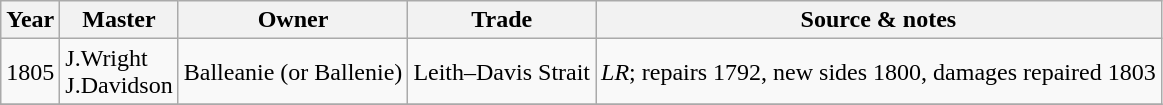<table class=" wikitable">
<tr>
<th>Year</th>
<th>Master</th>
<th>Owner</th>
<th>Trade</th>
<th>Source & notes</th>
</tr>
<tr>
<td>1805</td>
<td>J.Wright<br>J.Davidson</td>
<td>Balleanie (or Ballenie)</td>
<td>Leith–Davis Strait</td>
<td><em>LR</em>; repairs 1792, new sides 1800, damages repaired 1803</td>
</tr>
<tr>
</tr>
</table>
